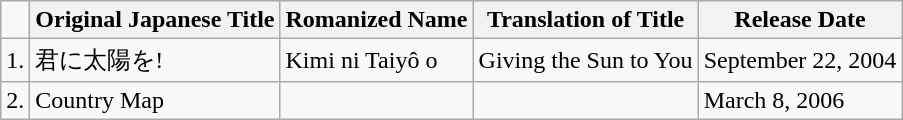<table class="wikitable">
<tr>
<td></td>
<th>Original Japanese Title</th>
<th>Romanized Name</th>
<th>Translation of Title</th>
<th>Release Date</th>
</tr>
<tr>
<td>1.</td>
<td>君に太陽を!</td>
<td>Kimi ni Taiyô o</td>
<td>Giving the Sun to You</td>
<td>September 22, 2004</td>
</tr>
<tr>
<td>2.</td>
<td>Country Map</td>
<td></td>
<td></td>
<td>March 8, 2006</td>
</tr>
</table>
